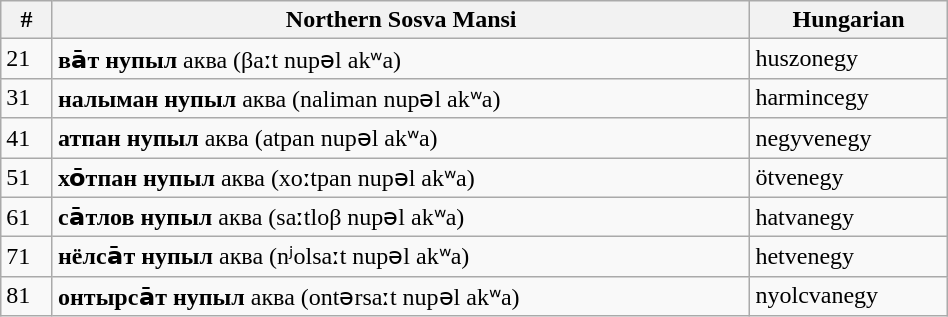<table class="wikitable" border="0" width="50%">
<tr>
<th>#</th>
<th>Northern Sosva Mansi</th>
<th>Hungarian</th>
</tr>
<tr>
<td>21</td>
<td><strong>ва̄т нупыл</strong> аква (βaːt nupəl akʷa)</td>
<td>huszonegy</td>
</tr>
<tr>
<td>31</td>
<td><strong>налыман нупыл</strong> аква (naliman nupəl akʷa)</td>
<td>harmincegy</td>
</tr>
<tr>
<td>41</td>
<td><strong>атпан нупыл</strong> аква (atpan nupəl akʷa)</td>
<td>negyvenegy</td>
</tr>
<tr>
<td>51</td>
<td><strong>хо̄тпан нупыл</strong> аква (xoːtpan nupəl akʷa)</td>
<td>ötvenegy</td>
</tr>
<tr>
<td>61</td>
<td><strong>са̄тлов  нупыл</strong> аква (saːtloβ nupəl akʷa)</td>
<td>hatvanegy</td>
</tr>
<tr>
<td>71</td>
<td><strong>нёлса̄т нупыл</strong> аква (nʲolsaːt nupəl akʷa)</td>
<td>hetvenegy</td>
</tr>
<tr>
<td>81</td>
<td><strong>онтырса̄т нупыл</strong> аква (ontərsaːt nupəl akʷa)</td>
<td>nyolcvanegy</td>
</tr>
</table>
